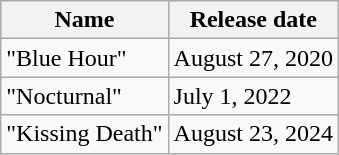<table class="wikitable">
<tr>
<th>Name</th>
<th>Release date</th>
</tr>
<tr>
<td>"Blue Hour"</td>
<td>August 27, 2020</td>
</tr>
<tr>
<td>"Nocturnal"</td>
<td>July 1, 2022</td>
</tr>
<tr>
<td>"Kissing Death"</td>
<td>August 23, 2024</td>
</tr>
</table>
